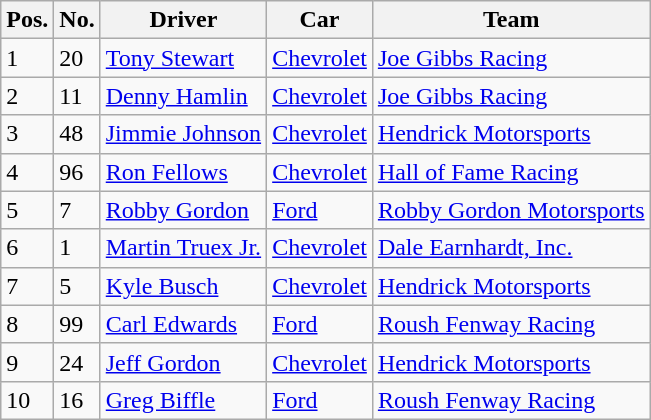<table class="wikitable">
<tr>
<th>Pos.</th>
<th>No.</th>
<th>Driver</th>
<th>Car</th>
<th>Team</th>
</tr>
<tr>
<td>1</td>
<td>20</td>
<td><a href='#'>Tony Stewart</a></td>
<td><a href='#'>Chevrolet</a></td>
<td><a href='#'>Joe Gibbs Racing</a></td>
</tr>
<tr>
<td>2</td>
<td>11</td>
<td><a href='#'>Denny Hamlin</a></td>
<td><a href='#'>Chevrolet</a></td>
<td><a href='#'>Joe Gibbs Racing</a></td>
</tr>
<tr>
<td>3</td>
<td>48</td>
<td><a href='#'>Jimmie Johnson</a></td>
<td><a href='#'>Chevrolet</a></td>
<td><a href='#'>Hendrick Motorsports</a></td>
</tr>
<tr>
<td>4</td>
<td>96</td>
<td><a href='#'>Ron Fellows</a></td>
<td><a href='#'>Chevrolet</a></td>
<td><a href='#'>Hall of Fame Racing</a></td>
</tr>
<tr>
<td>5</td>
<td>7</td>
<td><a href='#'>Robby Gordon</a></td>
<td><a href='#'>Ford</a></td>
<td><a href='#'>Robby Gordon Motorsports</a></td>
</tr>
<tr>
<td>6</td>
<td>1</td>
<td><a href='#'>Martin Truex Jr.</a></td>
<td><a href='#'>Chevrolet</a></td>
<td><a href='#'>Dale Earnhardt, Inc.</a></td>
</tr>
<tr>
<td>7</td>
<td>5</td>
<td><a href='#'>Kyle Busch</a></td>
<td><a href='#'>Chevrolet</a></td>
<td><a href='#'>Hendrick Motorsports</a></td>
</tr>
<tr>
<td>8</td>
<td>99</td>
<td><a href='#'>Carl Edwards</a></td>
<td><a href='#'>Ford</a></td>
<td><a href='#'>Roush Fenway Racing</a></td>
</tr>
<tr>
<td>9</td>
<td>24</td>
<td><a href='#'>Jeff Gordon</a></td>
<td><a href='#'>Chevrolet</a></td>
<td><a href='#'>Hendrick Motorsports</a></td>
</tr>
<tr>
<td>10</td>
<td>16</td>
<td><a href='#'>Greg Biffle</a></td>
<td><a href='#'>Ford</a></td>
<td><a href='#'>Roush Fenway Racing</a></td>
</tr>
</table>
